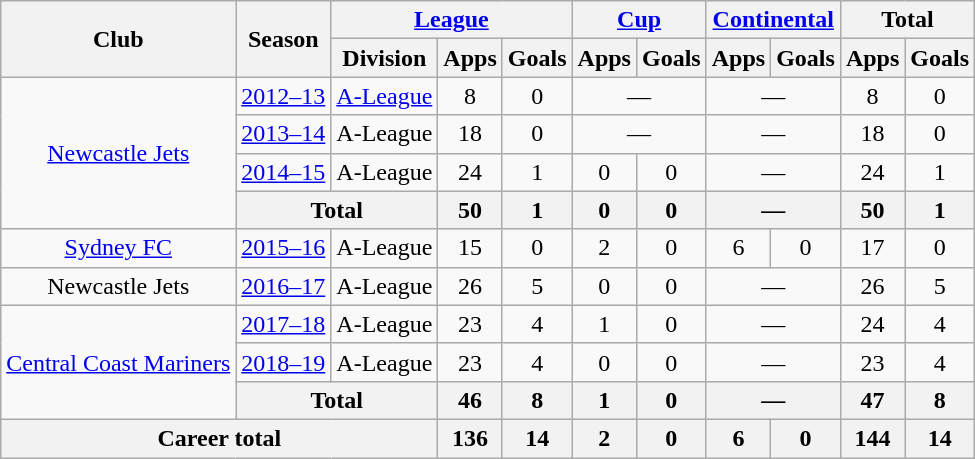<table class="wikitable" border="1" style="font-size:100%; text-align: center;">
<tr>
<th rowspan="2">Club</th>
<th rowspan="2">Season</th>
<th colspan="3"><a href='#'>League</a></th>
<th colspan="2"><a href='#'>Cup</a></th>
<th colspan="2"><a href='#'>Continental</a></th>
<th colspan="2">Total</th>
</tr>
<tr>
<th>Division</th>
<th>Apps</th>
<th>Goals</th>
<th>Apps</th>
<th>Goals</th>
<th>Apps</th>
<th>Goals</th>
<th>Apps</th>
<th>Goals</th>
</tr>
<tr>
<td rowspan=4><a href='#'>Newcastle Jets</a></td>
<td><a href='#'>2012–13</a></td>
<td><a href='#'>A-League</a></td>
<td>8</td>
<td>0</td>
<td colspan=2>—</td>
<td colspan=2>—</td>
<td>8</td>
<td>0</td>
</tr>
<tr>
<td><a href='#'>2013–14</a></td>
<td>A-League</td>
<td>18</td>
<td>0</td>
<td colspan=2>—</td>
<td colspan=2>—</td>
<td>18</td>
<td>0</td>
</tr>
<tr>
<td><a href='#'>2014–15</a></td>
<td>A-League</td>
<td>24</td>
<td>1</td>
<td>0</td>
<td>0</td>
<td colspan=2>—</td>
<td>24</td>
<td>1</td>
</tr>
<tr>
<th colspan=2>Total</th>
<th>50</th>
<th>1</th>
<th>0</th>
<th>0</th>
<th colspan=2>—</th>
<th>50</th>
<th>1</th>
</tr>
<tr>
<td rowspan=1><a href='#'>Sydney FC</a></td>
<td><a href='#'>2015–16</a></td>
<td>A-League</td>
<td>15</td>
<td>0</td>
<td>2</td>
<td>0</td>
<td>6</td>
<td>0</td>
<td>17</td>
<td>0</td>
</tr>
<tr>
<td>Newcastle Jets</td>
<td><a href='#'>2016–17</a></td>
<td>A-League</td>
<td>26</td>
<td>5</td>
<td>0</td>
<td>0</td>
<td colspan="2">—</td>
<td>26</td>
<td>5</td>
</tr>
<tr>
<td rowspan="3"><a href='#'>Central Coast Mariners</a></td>
<td><a href='#'>2017–18</a></td>
<td>A-League</td>
<td>23</td>
<td>4</td>
<td>1</td>
<td>0</td>
<td colspan="2">—</td>
<td>24</td>
<td>4</td>
</tr>
<tr>
<td><a href='#'>2018–19</a></td>
<td>A-League</td>
<td>23</td>
<td>4</td>
<td>0</td>
<td>0</td>
<td colspan="2">—</td>
<td>23</td>
<td>4</td>
</tr>
<tr>
<th colspan="2">Total</th>
<th>46</th>
<th>8</th>
<th>1</th>
<th>0</th>
<th colspan="2">—</th>
<th>47</th>
<th>8</th>
</tr>
<tr>
<th colspan="3">Career total</th>
<th>136</th>
<th>14</th>
<th>2</th>
<th>0</th>
<th>6</th>
<th>0</th>
<th>144</th>
<th>14</th>
</tr>
</table>
